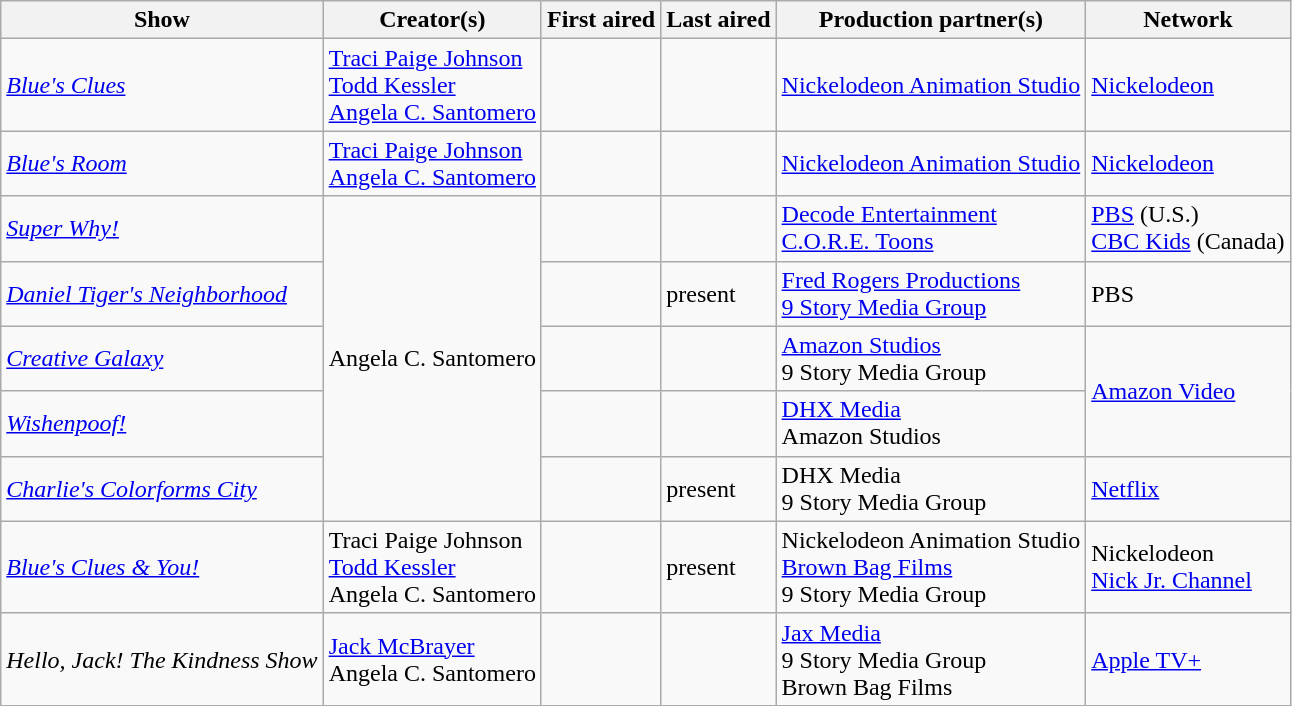<table class="wikitable">
<tr>
<th>Show</th>
<th>Creator(s)</th>
<th>First aired</th>
<th>Last aired</th>
<th>Production partner(s)</th>
<th>Network</th>
</tr>
<tr>
<td><em><a href='#'>Blue's Clues</a></em></td>
<td><a href='#'>Traci Paige Johnson</a><br><a href='#'>Todd Kessler</a><br><a href='#'>Angela C. Santomero</a></td>
<td></td>
<td></td>
<td><a href='#'>Nickelodeon Animation Studio</a></td>
<td><a href='#'>Nickelodeon</a></td>
</tr>
<tr>
<td><em><a href='#'>Blue's Room</a></em> </td>
<td><a href='#'>Traci Paige Johnson</a><br><a href='#'>Angela C. Santomero</a></td>
<td></td>
<td></td>
<td><a href='#'>Nickelodeon Animation Studio</a></td>
<td><a href='#'>Nickelodeon</a></td>
</tr>
<tr>
<td><em><a href='#'>Super Why!</a></em></td>
<td rowspan="5">Angela C. Santomero</td>
<td></td>
<td></td>
<td><a href='#'>Decode Entertainment</a><br><a href='#'>C.O.R.E. Toons</a></td>
<td><a href='#'>PBS</a> (U.S.)<br><a href='#'>CBC Kids</a> (Canada)</td>
</tr>
<tr>
<td><em><a href='#'>Daniel Tiger's Neighborhood</a></em></td>
<td></td>
<td>present</td>
<td><a href='#'>Fred Rogers Productions</a><br><a href='#'>9 Story Media Group</a></td>
<td>PBS</td>
</tr>
<tr>
<td><em><a href='#'>Creative Galaxy</a></em></td>
<td></td>
<td></td>
<td><a href='#'>Amazon Studios</a><br>9 Story Media Group</td>
<td rowspan="2"><a href='#'>Amazon Video</a></td>
</tr>
<tr>
<td><em><a href='#'>Wishenpoof!</a></em></td>
<td></td>
<td></td>
<td><a href='#'>DHX Media</a><br>Amazon Studios</td>
</tr>
<tr>
<td><em><a href='#'>Charlie's Colorforms City</a></em></td>
<td></td>
<td>present</td>
<td>DHX Media<br>9 Story Media Group</td>
<td><a href='#'>Netflix</a></td>
</tr>
<tr>
<td><em><a href='#'>Blue's Clues & You!</a></em></td>
<td>Traci Paige Johnson<br><a href='#'>Todd Kessler</a><br>Angela C. Santomero</td>
<td></td>
<td>present</td>
<td>Nickelodeon Animation Studio<br><a href='#'>Brown Bag Films</a><br>9 Story Media Group</td>
<td>Nickelodeon<br><a href='#'>Nick Jr. Channel</a></td>
</tr>
<tr>
<td><em>Hello, Jack! The Kindness Show</em></td>
<td><a href='#'>Jack McBrayer</a><br>Angela C. Santomero</td>
<td></td>
<td></td>
<td><a href='#'>Jax Media</a><br>9 Story Media Group<br>Brown Bag Films</td>
<td><a href='#'>Apple TV+</a></td>
</tr>
</table>
